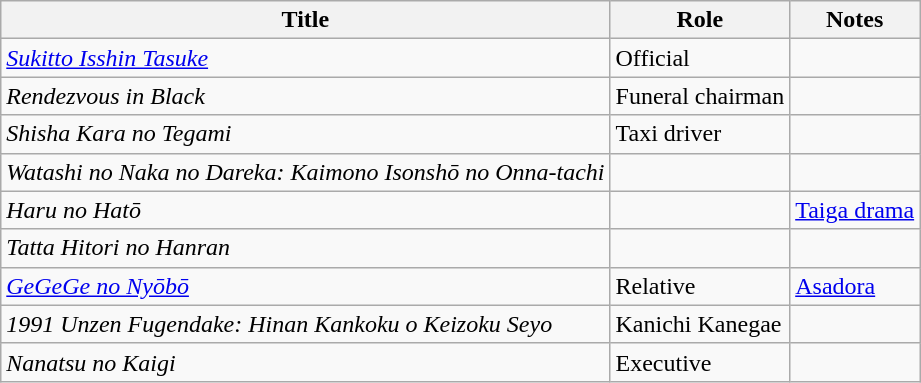<table class="wikitable">
<tr>
<th>Title</th>
<th>Role</th>
<th>Notes</th>
</tr>
<tr>
<td><em><a href='#'>Sukitto Isshin Tasuke</a></em></td>
<td>Official</td>
<td></td>
</tr>
<tr>
<td><em>Rendezvous in Black</em></td>
<td>Funeral chairman</td>
<td></td>
</tr>
<tr>
<td><em>Shisha Kara no Tegami</em></td>
<td>Taxi driver</td>
<td></td>
</tr>
<tr>
<td><em>Watashi no Naka no Dareka: Kaimono Isonshō no Onna-tachi</em></td>
<td></td>
<td></td>
</tr>
<tr>
<td><em>Haru no Hatō</em></td>
<td></td>
<td><a href='#'>Taiga drama</a></td>
</tr>
<tr>
<td><em>Tatta Hitori no Hanran</em></td>
<td></td>
<td></td>
</tr>
<tr>
<td><em><a href='#'>GeGeGe no Nyōbō</a></em></td>
<td>Relative</td>
<td><a href='#'>Asadora</a></td>
</tr>
<tr>
<td><em>1991 Unzen Fugendake: Hinan Kankoku o Keizoku Seyo</em></td>
<td>Kanichi Kanegae</td>
<td></td>
</tr>
<tr>
<td><em>Nanatsu no Kaigi</em></td>
<td>Executive</td>
<td></td>
</tr>
</table>
